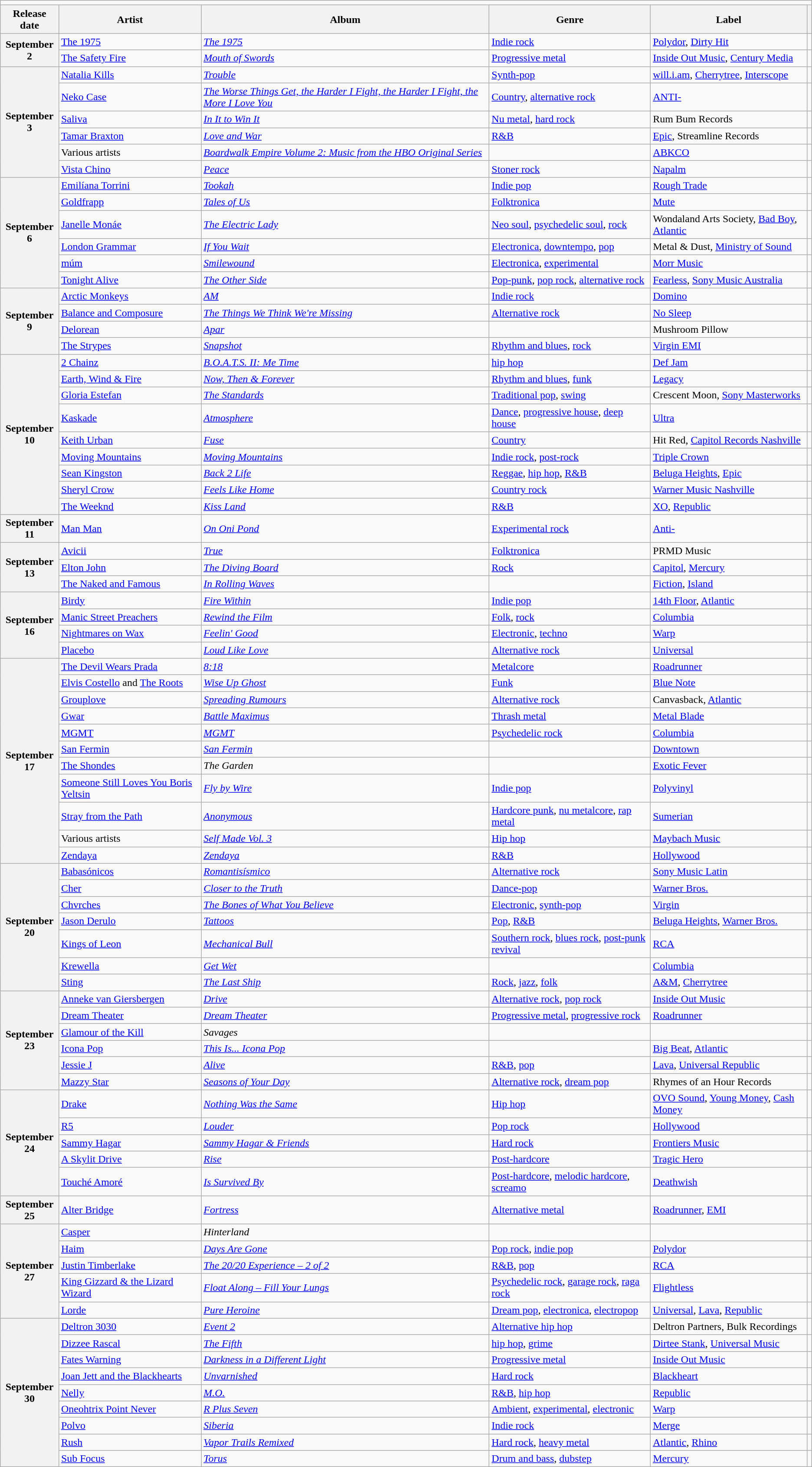<table class="wikitable plainrowheaders">
<tr>
<td colspan="6" style="text-align:center;"></td>
</tr>
<tr>
<th scope="col">Release date</th>
<th scope="col">Artist</th>
<th scope="col">Album</th>
<th scope="col">Genre</th>
<th scope="col">Label</th>
<th scope="col"></th>
</tr>
<tr>
<th scope="row" rowspan="2" style="text-align:center;">September<br>2</th>
<td><a href='#'>The 1975</a></td>
<td><em><a href='#'>The 1975</a></em></td>
<td><a href='#'>Indie rock</a></td>
<td><a href='#'>Polydor</a>, <a href='#'>Dirty Hit</a></td>
<td></td>
</tr>
<tr>
<td><a href='#'>The Safety Fire</a></td>
<td><em><a href='#'>Mouth of Swords</a></em></td>
<td><a href='#'>Progressive metal</a></td>
<td><a href='#'>Inside Out Music</a>, <a href='#'>Century Media</a></td>
<td></td>
</tr>
<tr>
<th scope="row" rowspan="6" style="text-align:center;">September<br>3</th>
<td><a href='#'>Natalia Kills</a></td>
<td><em><a href='#'>Trouble</a></em></td>
<td><a href='#'>Synth-pop</a></td>
<td><a href='#'>will.i.am</a>, <a href='#'>Cherrytree</a>, <a href='#'>Interscope</a></td>
<td></td>
</tr>
<tr>
<td><a href='#'>Neko Case</a></td>
<td><em><a href='#'>The Worse Things Get, the Harder I Fight, the Harder I Fight, the More I Love You</a></em></td>
<td><a href='#'>Country</a>, <a href='#'>alternative rock</a></td>
<td><a href='#'>ANTI-</a></td>
<td></td>
</tr>
<tr>
<td><a href='#'>Saliva</a></td>
<td><em><a href='#'>In It to Win It</a></em></td>
<td><a href='#'>Nu metal</a>, <a href='#'>hard rock</a></td>
<td>Rum Bum Records</td>
<td></td>
</tr>
<tr>
<td><a href='#'>Tamar Braxton</a></td>
<td><em><a href='#'>Love and War</a></em></td>
<td><a href='#'>R&B</a></td>
<td><a href='#'>Epic</a>, Streamline Records</td>
<td></td>
</tr>
<tr>
<td>Various artists</td>
<td><em><a href='#'>Boardwalk Empire Volume 2: Music from the HBO Original Series</a></em></td>
<td></td>
<td><a href='#'>ABKCO</a></td>
<td></td>
</tr>
<tr>
<td><a href='#'>Vista Chino</a></td>
<td><em><a href='#'>Peace</a></em></td>
<td><a href='#'>Stoner rock</a></td>
<td><a href='#'>Napalm</a></td>
<td></td>
</tr>
<tr>
<th scope="row" rowspan="6" style="text-align:center;">September<br>6</th>
<td><a href='#'>Emilíana Torrini</a></td>
<td><em><a href='#'>Tookah</a></em></td>
<td><a href='#'>Indie pop</a></td>
<td><a href='#'>Rough Trade</a></td>
<td></td>
</tr>
<tr>
<td><a href='#'>Goldfrapp</a></td>
<td><em><a href='#'>Tales of Us</a></em></td>
<td><a href='#'>Folktronica</a></td>
<td><a href='#'>Mute</a></td>
<td></td>
</tr>
<tr>
<td><a href='#'>Janelle Monáe</a></td>
<td><em><a href='#'>The Electric Lady</a></em></td>
<td><a href='#'>Neo soul</a>, <a href='#'>psychedelic soul</a>, <a href='#'>rock</a></td>
<td>Wondaland Arts Society, <a href='#'>Bad Boy</a>, <a href='#'>Atlantic</a></td>
<td></td>
</tr>
<tr>
<td><a href='#'>London Grammar</a></td>
<td><em><a href='#'>If You Wait</a></em></td>
<td><a href='#'>Electronica</a>, <a href='#'>downtempo</a>, <a href='#'>pop</a></td>
<td>Metal & Dust, <a href='#'>Ministry of Sound</a></td>
<td></td>
</tr>
<tr>
<td><a href='#'>múm</a></td>
<td><em><a href='#'>Smilewound</a></em></td>
<td><a href='#'>Electronica</a>, <a href='#'>experimental</a></td>
<td><a href='#'>Morr Music</a></td>
<td></td>
</tr>
<tr>
<td><a href='#'>Tonight Alive</a></td>
<td><em><a href='#'>The Other Side</a></em></td>
<td><a href='#'>Pop-punk</a>, <a href='#'>pop rock</a>, <a href='#'>alternative rock</a></td>
<td><a href='#'>Fearless</a>, <a href='#'>Sony Music Australia</a></td>
<td></td>
</tr>
<tr>
<th scope="row" rowspan="4" style="text-align:center;">September<br>9</th>
<td><a href='#'>Arctic Monkeys</a></td>
<td><em><a href='#'>AM</a></em></td>
<td><a href='#'>Indie rock</a></td>
<td><a href='#'>Domino</a></td>
<td></td>
</tr>
<tr>
<td><a href='#'>Balance and Composure</a></td>
<td><em><a href='#'>The Things We Think We're Missing</a></em></td>
<td><a href='#'>Alternative rock</a></td>
<td><a href='#'>No Sleep</a></td>
<td></td>
</tr>
<tr>
<td><a href='#'>Delorean</a></td>
<td><em><a href='#'>Apar</a></em></td>
<td></td>
<td>Mushroom Pillow</td>
<td></td>
</tr>
<tr>
<td><a href='#'>The Strypes</a></td>
<td><em><a href='#'>Snapshot</a></em></td>
<td><a href='#'>Rhythm and blues</a>, <a href='#'>rock</a></td>
<td><a href='#'>Virgin EMI</a></td>
<td></td>
</tr>
<tr>
<th scope="row" rowspan="9" style="text-align:center;">September<br>10</th>
<td><a href='#'>2 Chainz</a></td>
<td><em><a href='#'>B.O.A.T.S. II: Me Time</a></em></td>
<td><a href='#'>hip hop</a></td>
<td><a href='#'>Def Jam</a></td>
<td></td>
</tr>
<tr>
<td><a href='#'>Earth, Wind & Fire</a></td>
<td><em><a href='#'>Now, Then & Forever</a></em></td>
<td><a href='#'>Rhythm and blues</a>, <a href='#'>funk</a></td>
<td><a href='#'>Legacy</a></td>
<td></td>
</tr>
<tr>
<td><a href='#'>Gloria Estefan</a></td>
<td><em><a href='#'>The Standards</a></em></td>
<td><a href='#'>Traditional pop</a>, <a href='#'>swing</a></td>
<td>Crescent Moon, <a href='#'>Sony Masterworks</a></td>
<td></td>
</tr>
<tr>
<td><a href='#'>Kaskade</a></td>
<td><em><a href='#'>Atmosphere</a></em></td>
<td><a href='#'>Dance</a>, <a href='#'>progressive house</a>, <a href='#'>deep house</a></td>
<td><a href='#'>Ultra</a></td>
<td></td>
</tr>
<tr>
<td><a href='#'>Keith Urban</a></td>
<td><em><a href='#'>Fuse</a></em></td>
<td><a href='#'>Country</a></td>
<td>Hit Red, <a href='#'>Capitol Records Nashville</a></td>
<td></td>
</tr>
<tr>
<td><a href='#'>Moving Mountains</a></td>
<td><em><a href='#'>Moving Mountains</a></em></td>
<td><a href='#'>Indie rock</a>, <a href='#'>post-rock</a></td>
<td><a href='#'>Triple Crown</a></td>
<td></td>
</tr>
<tr>
<td><a href='#'>Sean Kingston</a></td>
<td><em><a href='#'>Back 2 Life</a></em></td>
<td><a href='#'>Reggae</a>, <a href='#'>hip hop</a>, <a href='#'>R&B</a></td>
<td><a href='#'>Beluga Heights</a>, <a href='#'>Epic</a></td>
<td></td>
</tr>
<tr>
<td><a href='#'>Sheryl Crow</a></td>
<td><em><a href='#'>Feels Like Home</a></em></td>
<td><a href='#'>Country rock</a></td>
<td><a href='#'>Warner Music Nashville</a></td>
<td></td>
</tr>
<tr>
<td><a href='#'>The Weeknd</a></td>
<td><em><a href='#'>Kiss Land</a></em></td>
<td><a href='#'>R&B</a></td>
<td><a href='#'>XO</a>, <a href='#'>Republic</a></td>
<td></td>
</tr>
<tr>
<th scope="row" style="text-align:center;">September<br>11</th>
<td><a href='#'>Man Man</a></td>
<td><em><a href='#'>On Oni Pond</a></em></td>
<td><a href='#'>Experimental rock</a></td>
<td><a href='#'>Anti-</a></td>
<td></td>
</tr>
<tr>
<th scope="row" rowspan="3" style="text-align:center;">September<br>13</th>
<td><a href='#'>Avicii</a></td>
<td><em><a href='#'>True</a></em></td>
<td><a href='#'>Folktronica</a></td>
<td>PRMD Music</td>
<td></td>
</tr>
<tr>
<td><a href='#'>Elton John</a></td>
<td><em><a href='#'>The Diving Board</a></em></td>
<td><a href='#'>Rock</a></td>
<td><a href='#'>Capitol</a>, <a href='#'>Mercury</a></td>
<td></td>
</tr>
<tr>
<td><a href='#'>The Naked and Famous</a></td>
<td><em><a href='#'>In Rolling Waves</a></em></td>
<td></td>
<td><a href='#'>Fiction</a>, <a href='#'>Island</a></td>
<td></td>
</tr>
<tr>
<th scope="row" rowspan="4" style="text-align:center;">September<br>16</th>
<td><a href='#'>Birdy</a></td>
<td><em><a href='#'>Fire Within</a></em></td>
<td><a href='#'>Indie pop</a></td>
<td><a href='#'>14th Floor</a>, <a href='#'>Atlantic</a></td>
<td></td>
</tr>
<tr>
<td><a href='#'>Manic Street Preachers</a></td>
<td><em><a href='#'>Rewind the Film</a></em></td>
<td><a href='#'>Folk</a>, <a href='#'>rock</a></td>
<td><a href='#'>Columbia</a></td>
<td></td>
</tr>
<tr>
<td><a href='#'>Nightmares on Wax</a></td>
<td><em><a href='#'>Feelin' Good</a></em></td>
<td><a href='#'>Electronic</a>, <a href='#'>techno</a></td>
<td><a href='#'>Warp</a></td>
<td></td>
</tr>
<tr>
<td><a href='#'>Placebo</a></td>
<td><em><a href='#'>Loud Like Love</a></em></td>
<td><a href='#'>Alternative rock</a></td>
<td><a href='#'>Universal</a></td>
<td></td>
</tr>
<tr>
<th scope="row" rowspan="11" style="text-align:center;">September<br> 17</th>
<td><a href='#'>The Devil Wears Prada</a></td>
<td><em><a href='#'>8:18</a></em></td>
<td><a href='#'>Metalcore</a></td>
<td><a href='#'>Roadrunner</a></td>
<td></td>
</tr>
<tr>
<td><a href='#'>Elvis Costello</a> and <a href='#'>The Roots</a></td>
<td><em><a href='#'>Wise Up Ghost</a></em></td>
<td><a href='#'>Funk</a></td>
<td><a href='#'>Blue Note</a></td>
<td></td>
</tr>
<tr>
<td><a href='#'>Grouplove</a></td>
<td><em><a href='#'>Spreading Rumours</a></em></td>
<td><a href='#'>Alternative rock</a></td>
<td>Canvasback, <a href='#'>Atlantic</a></td>
<td></td>
</tr>
<tr>
<td><a href='#'>Gwar</a></td>
<td><em><a href='#'>Battle Maximus</a></em></td>
<td><a href='#'>Thrash metal</a></td>
<td><a href='#'>Metal Blade</a></td>
<td></td>
</tr>
<tr>
<td><a href='#'>MGMT</a></td>
<td><em><a href='#'>MGMT</a></em></td>
<td><a href='#'>Psychedelic rock</a></td>
<td><a href='#'>Columbia</a></td>
<td></td>
</tr>
<tr>
<td><a href='#'>San Fermin</a></td>
<td><em><a href='#'>San Fermin</a></em></td>
<td></td>
<td><a href='#'>Downtown</a></td>
<td></td>
</tr>
<tr>
<td><a href='#'>The Shondes</a></td>
<td><em>The Garden</em></td>
<td></td>
<td><a href='#'>Exotic Fever</a></td>
<td></td>
</tr>
<tr>
<td><a href='#'>Someone Still Loves You Boris Yeltsin</a></td>
<td><em><a href='#'>Fly by Wire</a></em></td>
<td><a href='#'>Indie pop</a></td>
<td><a href='#'>Polyvinyl</a></td>
<td></td>
</tr>
<tr>
<td><a href='#'>Stray from the Path</a></td>
<td><em><a href='#'>Anonymous</a></em></td>
<td><a href='#'>Hardcore punk</a>, <a href='#'>nu metalcore</a>, <a href='#'>rap metal</a></td>
<td><a href='#'>Sumerian</a></td>
<td></td>
</tr>
<tr>
<td>Various artists</td>
<td><em><a href='#'>Self Made Vol. 3</a></em></td>
<td><a href='#'>Hip hop</a></td>
<td><a href='#'>Maybach Music</a></td>
<td></td>
</tr>
<tr>
<td><a href='#'>Zendaya</a></td>
<td><em><a href='#'>Zendaya</a></em></td>
<td><a href='#'>R&B</a></td>
<td><a href='#'>Hollywood</a></td>
<td></td>
</tr>
<tr>
<th scope="row" rowspan="7" style="text-align:center;">September<br>20</th>
<td><a href='#'>Babasónicos</a></td>
<td><em><a href='#'>Romantisísmico</a></em></td>
<td><a href='#'>Alternative rock</a></td>
<td><a href='#'>Sony Music Latin</a></td>
<td></td>
</tr>
<tr>
<td><a href='#'>Cher</a></td>
<td><em><a href='#'>Closer to the Truth</a></em></td>
<td><a href='#'>Dance-pop</a></td>
<td><a href='#'>Warner Bros.</a></td>
<td></td>
</tr>
<tr>
<td><a href='#'>Chvrches</a></td>
<td><em><a href='#'>The Bones of What You Believe</a></em></td>
<td><a href='#'>Electronic</a>, <a href='#'>synth-pop</a></td>
<td><a href='#'>Virgin</a></td>
<td></td>
</tr>
<tr>
<td><a href='#'>Jason Derulo</a></td>
<td><em><a href='#'>Tattoos</a></em></td>
<td><a href='#'>Pop</a>, <a href='#'>R&B</a></td>
<td><a href='#'>Beluga Heights</a>, <a href='#'>Warner Bros.</a></td>
<td></td>
</tr>
<tr>
<td><a href='#'>Kings of Leon</a></td>
<td><em><a href='#'>Mechanical Bull</a></em></td>
<td><a href='#'>Southern rock</a>, <a href='#'>blues rock</a>, <a href='#'>post-punk revival</a></td>
<td><a href='#'>RCA</a></td>
<td></td>
</tr>
<tr>
<td><a href='#'>Krewella</a></td>
<td><em><a href='#'>Get Wet</a></em></td>
<td></td>
<td><a href='#'>Columbia</a></td>
<td></td>
</tr>
<tr>
<td><a href='#'>Sting</a></td>
<td><em><a href='#'>The Last Ship</a></em></td>
<td><a href='#'>Rock</a>, <a href='#'>jazz</a>, <a href='#'>folk</a></td>
<td><a href='#'>A&M</a>, <a href='#'>Cherrytree</a></td>
<td></td>
</tr>
<tr>
<th scope="row" rowspan="6" style="text-align:center;">September<br>23</th>
<td><a href='#'>Anneke van Giersbergen</a></td>
<td><em><a href='#'>Drive</a></em></td>
<td><a href='#'>Alternative rock</a>, <a href='#'>pop rock</a></td>
<td><a href='#'>Inside Out Music</a></td>
<td></td>
</tr>
<tr>
<td><a href='#'>Dream Theater</a></td>
<td><em><a href='#'>Dream Theater</a></em></td>
<td><a href='#'>Progressive metal</a>, <a href='#'>progressive rock</a></td>
<td><a href='#'>Roadrunner</a></td>
<td></td>
</tr>
<tr>
<td><a href='#'>Glamour of the Kill</a></td>
<td><em>Savages</em></td>
<td></td>
<td></td>
<td></td>
</tr>
<tr>
<td><a href='#'>Icona Pop</a></td>
<td><em><a href='#'>This Is... Icona Pop</a></em></td>
<td></td>
<td><a href='#'>Big Beat</a>, <a href='#'>Atlantic</a></td>
<td></td>
</tr>
<tr>
<td><a href='#'>Jessie J</a></td>
<td><em><a href='#'>Alive</a></em></td>
<td><a href='#'>R&B</a>, <a href='#'>pop</a></td>
<td><a href='#'>Lava</a>, <a href='#'>Universal Republic</a></td>
<td></td>
</tr>
<tr>
<td><a href='#'>Mazzy Star</a></td>
<td><em><a href='#'>Seasons of Your Day</a></em></td>
<td><a href='#'>Alternative rock</a>, <a href='#'>dream pop</a></td>
<td>Rhymes of an Hour Records</td>
<td></td>
</tr>
<tr>
<th scope="row" rowspan="5" style="text-align:center;">September<br>24</th>
<td><a href='#'>Drake</a></td>
<td><em><a href='#'>Nothing Was the Same</a></em></td>
<td><a href='#'>Hip hop</a></td>
<td><a href='#'>OVO Sound</a>, <a href='#'>Young Money</a>, <a href='#'>Cash Money</a></td>
<td></td>
</tr>
<tr>
<td><a href='#'>R5</a></td>
<td><em><a href='#'>Louder</a></em></td>
<td><a href='#'>Pop rock</a></td>
<td><a href='#'>Hollywood</a></td>
<td></td>
</tr>
<tr>
<td><a href='#'>Sammy Hagar</a></td>
<td><em><a href='#'>Sammy Hagar & Friends</a></em></td>
<td><a href='#'>Hard rock</a></td>
<td><a href='#'>Frontiers Music</a></td>
<td></td>
</tr>
<tr>
<td><a href='#'>A Skylit Drive</a></td>
<td><em><a href='#'>Rise</a></em></td>
<td><a href='#'>Post-hardcore</a></td>
<td><a href='#'>Tragic Hero</a></td>
<td></td>
</tr>
<tr>
<td><a href='#'>Touché Amoré</a></td>
<td><em><a href='#'>Is Survived By</a></em></td>
<td><a href='#'>Post-hardcore</a>, <a href='#'>melodic hardcore</a>, <a href='#'>screamo</a></td>
<td><a href='#'>Deathwish</a></td>
<td></td>
</tr>
<tr>
<th scope="row" style="text-align:center;">September<br>25</th>
<td><a href='#'>Alter Bridge</a></td>
<td><em><a href='#'>Fortress</a></em></td>
<td><a href='#'>Alternative metal</a></td>
<td><a href='#'>Roadrunner</a>, <a href='#'>EMI</a></td>
<td></td>
</tr>
<tr>
<th scope="row" rowspan="5" style="text-align:center;">September<br>27</th>
<td><a href='#'>Casper</a></td>
<td><em>Hinterland</em></td>
<td></td>
<td></td>
<td></td>
</tr>
<tr>
<td><a href='#'>Haim</a></td>
<td><em><a href='#'>Days Are Gone</a></em></td>
<td><a href='#'>Pop rock</a>, <a href='#'>indie pop</a></td>
<td><a href='#'>Polydor</a></td>
<td></td>
</tr>
<tr>
<td><a href='#'>Justin Timberlake</a></td>
<td><em><a href='#'>The 20/20 Experience – 2 of 2</a></em></td>
<td><a href='#'>R&B</a>, <a href='#'>pop</a></td>
<td><a href='#'>RCA</a></td>
<td></td>
</tr>
<tr>
<td><a href='#'>King Gizzard & the Lizard Wizard</a></td>
<td><em><a href='#'>Float Along – Fill Your Lungs</a></em></td>
<td><a href='#'>Psychedelic rock</a>, <a href='#'>garage rock</a>, <a href='#'>raga rock</a></td>
<td><a href='#'>Flightless</a></td>
<td></td>
</tr>
<tr>
<td><a href='#'>Lorde</a></td>
<td><em><a href='#'>Pure Heroine</a></em></td>
<td><a href='#'>Dream pop</a>, <a href='#'>electronica</a>, <a href='#'>electropop</a></td>
<td><a href='#'>Universal</a>, <a href='#'>Lava</a>, <a href='#'>Republic</a></td>
<td></td>
</tr>
<tr>
<th scope="row" rowspan="9" style="text-align:center;">September<br>30</th>
<td><a href='#'>Deltron 3030</a></td>
<td><em><a href='#'>Event 2</a></em></td>
<td><a href='#'>Alternative hip hop</a></td>
<td>Deltron Partners, Bulk Recordings</td>
<td></td>
</tr>
<tr>
<td><a href='#'>Dizzee Rascal</a></td>
<td><em><a href='#'>The Fifth</a></em></td>
<td><a href='#'>hip hop</a>, <a href='#'>grime</a></td>
<td><a href='#'>Dirtee Stank</a>, <a href='#'>Universal Music</a></td>
<td></td>
</tr>
<tr>
<td><a href='#'>Fates Warning</a></td>
<td><em><a href='#'>Darkness in a Different Light</a></em></td>
<td><a href='#'>Progressive metal</a></td>
<td><a href='#'>Inside Out Music</a></td>
<td></td>
</tr>
<tr>
<td><a href='#'>Joan Jett and the Blackhearts</a></td>
<td><em><a href='#'>Unvarnished</a></em></td>
<td><a href='#'>Hard rock</a></td>
<td><a href='#'>Blackheart</a></td>
<td></td>
</tr>
<tr>
<td><a href='#'>Nelly</a></td>
<td><em><a href='#'>M.O.</a></em></td>
<td><a href='#'>R&B</a>, <a href='#'>hip hop</a></td>
<td><a href='#'>Republic</a></td>
<td></td>
</tr>
<tr>
<td><a href='#'>Oneohtrix Point Never</a></td>
<td><em><a href='#'>R Plus Seven</a></em></td>
<td><a href='#'>Ambient</a>, <a href='#'>experimental</a>, <a href='#'>electronic</a></td>
<td><a href='#'>Warp</a></td>
<td></td>
</tr>
<tr>
<td><a href='#'>Polvo</a></td>
<td><em><a href='#'>Siberia</a></em></td>
<td><a href='#'>Indie rock</a></td>
<td><a href='#'>Merge</a></td>
<td></td>
</tr>
<tr>
<td><a href='#'>Rush</a></td>
<td><em><a href='#'>Vapor Trails Remixed</a></em></td>
<td><a href='#'>Hard rock</a>, <a href='#'>heavy metal</a></td>
<td><a href='#'>Atlantic</a>, <a href='#'>Rhino</a></td>
<td></td>
</tr>
<tr>
<td><a href='#'>Sub Focus</a></td>
<td><em><a href='#'>Torus</a></em></td>
<td><a href='#'>Drum and bass</a>, <a href='#'>dubstep</a></td>
<td><a href='#'>Mercury</a></td>
<td></td>
</tr>
</table>
